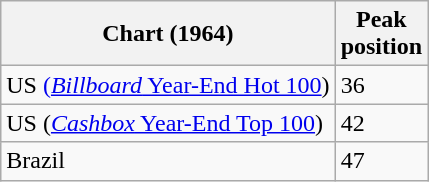<table class="wikitable sortable">
<tr>
<th>Chart (1964)</th>
<th>Peak<br>position</th>
</tr>
<tr>
<td>US <a href='#'>(<em>Billboard</em> Year-End Hot 100</a>)</td>
<td>36</td>
</tr>
<tr>
<td>US (<a href='#'><em>Cashbox</em> Year-End Top 100</a>)</td>
<td>42</td>
</tr>
<tr>
<td>Brazil</td>
<td>47</td>
</tr>
</table>
